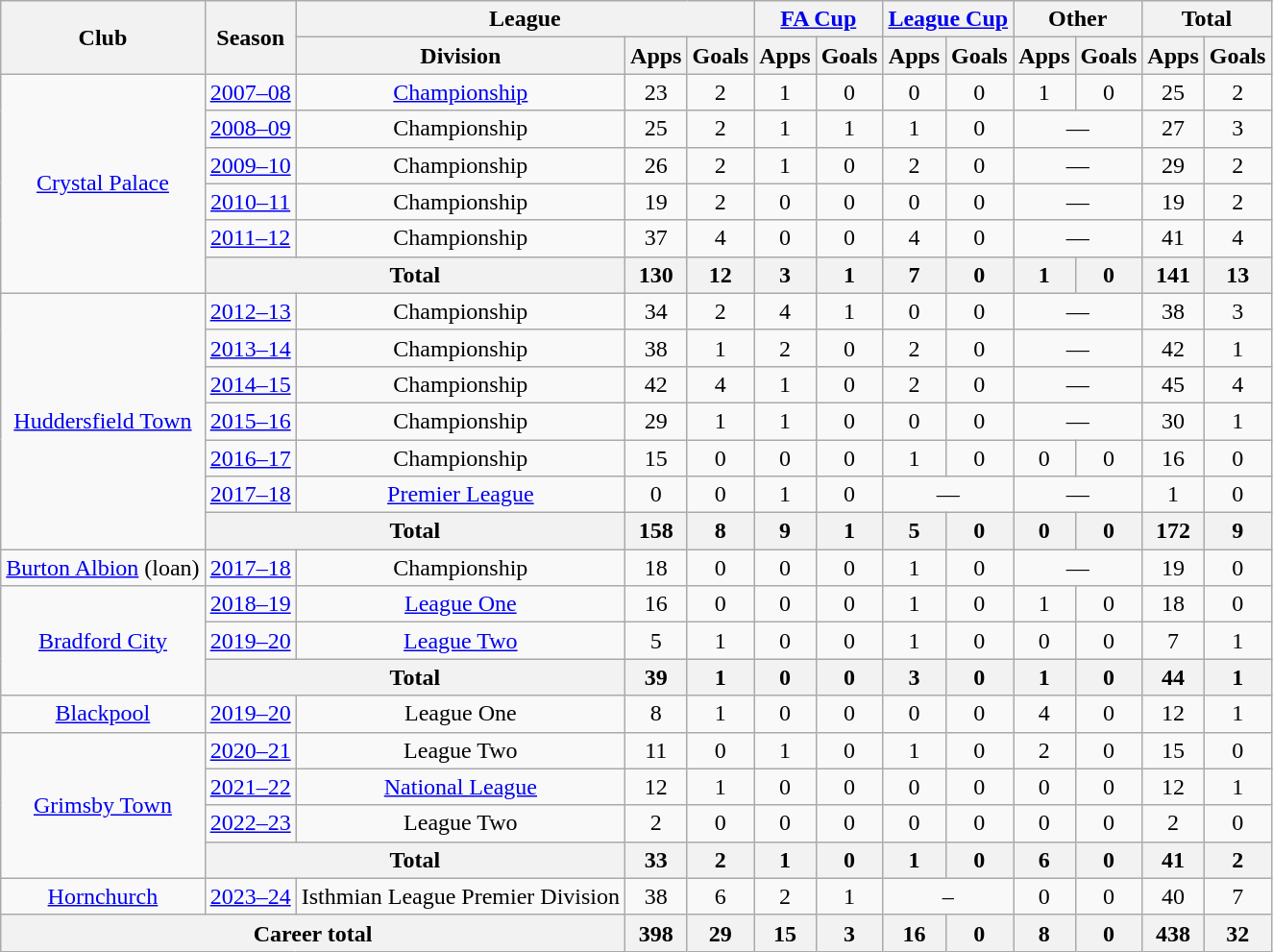<table class=wikitable style="text-align: center">
<tr>
<th rowspan=2>Club</th>
<th rowspan=2>Season</th>
<th colspan=3>League</th>
<th colspan=2><a href='#'>FA Cup</a></th>
<th colspan=2><a href='#'>League Cup</a></th>
<th colspan=2>Other</th>
<th colspan=2>Total</th>
</tr>
<tr>
<th>Division</th>
<th>Apps</th>
<th>Goals</th>
<th>Apps</th>
<th>Goals</th>
<th>Apps</th>
<th>Goals</th>
<th>Apps</th>
<th>Goals</th>
<th>Apps</th>
<th>Goals</th>
</tr>
<tr>
<td rowspan=6><a href='#'>Crystal Palace</a></td>
<td><a href='#'>2007–08</a></td>
<td><a href='#'>Championship</a></td>
<td>23</td>
<td>2</td>
<td>1</td>
<td>0</td>
<td>0</td>
<td>0</td>
<td>1</td>
<td>0</td>
<td>25</td>
<td>2</td>
</tr>
<tr>
<td><a href='#'>2008–09</a></td>
<td>Championship</td>
<td>25</td>
<td>2</td>
<td>1</td>
<td>1</td>
<td>1</td>
<td>0</td>
<td colspan=2>—</td>
<td>27</td>
<td>3</td>
</tr>
<tr>
<td><a href='#'>2009–10</a></td>
<td>Championship</td>
<td>26</td>
<td>2</td>
<td>1</td>
<td>0</td>
<td>2</td>
<td>0</td>
<td colspan=2>—</td>
<td>29</td>
<td>2</td>
</tr>
<tr>
<td><a href='#'>2010–11</a></td>
<td>Championship</td>
<td>19</td>
<td>2</td>
<td>0</td>
<td>0</td>
<td>0</td>
<td>0</td>
<td colspan=2>—</td>
<td>19</td>
<td>2</td>
</tr>
<tr>
<td><a href='#'>2011–12</a></td>
<td>Championship</td>
<td>37</td>
<td>4</td>
<td>0</td>
<td>0</td>
<td>4</td>
<td>0</td>
<td colspan=2>—</td>
<td>41</td>
<td>4</td>
</tr>
<tr>
<th colspan=2>Total</th>
<th>130</th>
<th>12</th>
<th>3</th>
<th>1</th>
<th>7</th>
<th>0</th>
<th>1</th>
<th>0</th>
<th>141</th>
<th>13</th>
</tr>
<tr>
<td rowspan=7><a href='#'>Huddersfield Town</a></td>
<td><a href='#'>2012–13</a></td>
<td>Championship</td>
<td>34</td>
<td>2</td>
<td>4</td>
<td>1</td>
<td>0</td>
<td>0</td>
<td colspan=2>—</td>
<td>38</td>
<td>3</td>
</tr>
<tr>
<td><a href='#'>2013–14</a></td>
<td>Championship</td>
<td>38</td>
<td>1</td>
<td>2</td>
<td>0</td>
<td>2</td>
<td>0</td>
<td colspan=2>—</td>
<td>42</td>
<td>1</td>
</tr>
<tr>
<td><a href='#'>2014–15</a></td>
<td>Championship</td>
<td>42</td>
<td>4</td>
<td>1</td>
<td>0</td>
<td>2</td>
<td>0</td>
<td colspan=2>—</td>
<td>45</td>
<td>4</td>
</tr>
<tr>
<td><a href='#'>2015–16</a></td>
<td>Championship</td>
<td>29</td>
<td>1</td>
<td>1</td>
<td>0</td>
<td>0</td>
<td>0</td>
<td colspan=2>—</td>
<td>30</td>
<td>1</td>
</tr>
<tr>
<td><a href='#'>2016–17</a></td>
<td>Championship</td>
<td>15</td>
<td>0</td>
<td>0</td>
<td>0</td>
<td>1</td>
<td>0</td>
<td>0</td>
<td>0</td>
<td>16</td>
<td>0</td>
</tr>
<tr>
<td><a href='#'>2017–18</a></td>
<td><a href='#'>Premier League</a></td>
<td>0</td>
<td>0</td>
<td>1</td>
<td>0</td>
<td colspan=2>—</td>
<td colspan=2>—</td>
<td>1</td>
<td>0</td>
</tr>
<tr>
<th colspan=2>Total</th>
<th>158</th>
<th>8</th>
<th>9</th>
<th>1</th>
<th>5</th>
<th>0</th>
<th>0</th>
<th>0</th>
<th>172</th>
<th>9</th>
</tr>
<tr>
<td><a href='#'>Burton Albion</a> (loan)</td>
<td><a href='#'>2017–18</a></td>
<td>Championship</td>
<td>18</td>
<td>0</td>
<td>0</td>
<td>0</td>
<td>1</td>
<td>0</td>
<td colspan=2>—</td>
<td>19</td>
<td>0</td>
</tr>
<tr>
<td rowspan=3><a href='#'>Bradford City</a></td>
<td><a href='#'>2018–19</a></td>
<td><a href='#'>League One</a></td>
<td>16</td>
<td>0</td>
<td>0</td>
<td>0</td>
<td>1</td>
<td>0</td>
<td>1</td>
<td>0</td>
<td>18</td>
<td>0</td>
</tr>
<tr>
<td><a href='#'>2019–20</a></td>
<td><a href='#'>League Two</a></td>
<td>5</td>
<td>1</td>
<td>0</td>
<td>0</td>
<td>1</td>
<td>0</td>
<td>0</td>
<td>0</td>
<td>7</td>
<td>1</td>
</tr>
<tr>
<th colspan=2>Total</th>
<th>39</th>
<th>1</th>
<th>0</th>
<th>0</th>
<th>3</th>
<th>0</th>
<th>1</th>
<th>0</th>
<th>44</th>
<th>1</th>
</tr>
<tr>
<td><a href='#'>Blackpool</a></td>
<td><a href='#'>2019–20</a></td>
<td>League One</td>
<td>8</td>
<td>1</td>
<td>0</td>
<td>0</td>
<td>0</td>
<td>0</td>
<td>4</td>
<td>0</td>
<td>12</td>
<td>1</td>
</tr>
<tr>
<td rowspan="4"><a href='#'>Grimsby Town</a></td>
<td><a href='#'>2020–21</a></td>
<td>League Two</td>
<td>11</td>
<td>0</td>
<td>1</td>
<td>0</td>
<td>1</td>
<td>0</td>
<td>2</td>
<td>0</td>
<td>15</td>
<td>0</td>
</tr>
<tr>
<td><a href='#'>2021–22</a></td>
<td><a href='#'>National League</a></td>
<td>12</td>
<td>1</td>
<td>0</td>
<td>0</td>
<td>0</td>
<td>0</td>
<td>0</td>
<td>0</td>
<td>12</td>
<td>1</td>
</tr>
<tr>
<td><a href='#'>2022–23</a></td>
<td>League Two</td>
<td>2</td>
<td>0</td>
<td>0</td>
<td>0</td>
<td>0</td>
<td>0</td>
<td>0</td>
<td>0</td>
<td>2</td>
<td>0</td>
</tr>
<tr>
<th colspan="2">Total</th>
<th>33</th>
<th>2</th>
<th>1</th>
<th>0</th>
<th>1</th>
<th>0</th>
<th>6</th>
<th>0</th>
<th>41</th>
<th>2</th>
</tr>
<tr>
<td><a href='#'>Hornchurch</a></td>
<td><a href='#'>2023–24</a></td>
<td>Isthmian League Premier Division</td>
<td>38</td>
<td>6</td>
<td>2</td>
<td>1</td>
<td colspan="2">–</td>
<td>0</td>
<td>0</td>
<td>40</td>
<td>7</td>
</tr>
<tr>
<th colspan=3>Career total</th>
<th>398</th>
<th>29</th>
<th>15</th>
<th>3</th>
<th>16</th>
<th>0</th>
<th>8</th>
<th>0</th>
<th>438</th>
<th>32</th>
</tr>
</table>
